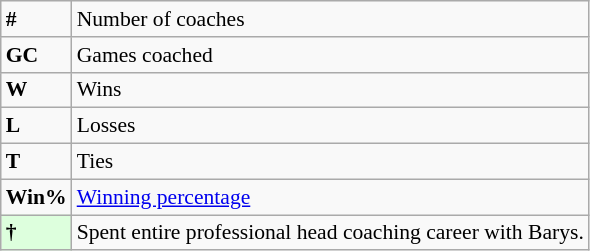<table class="wikitable" style="font-size:90%;">
<tr>
<td><strong>#</strong></td>
<td>Number of coaches</td>
</tr>
<tr>
<td><strong>GC</strong></td>
<td>Games coached</td>
</tr>
<tr>
<td><strong>W</strong></td>
<td>Wins</td>
</tr>
<tr>
<td><strong>L</strong></td>
<td>Losses</td>
</tr>
<tr>
<td><strong>T</strong></td>
<td>Ties</td>
</tr>
<tr>
<td><strong>Win%</strong></td>
<td><a href='#'>Winning percentage</a></td>
</tr>
<tr>
<td style="background-color:#ddffdd"><strong>†</strong></td>
<td>Spent entire professional head coaching career with Barys.</td>
</tr>
</table>
